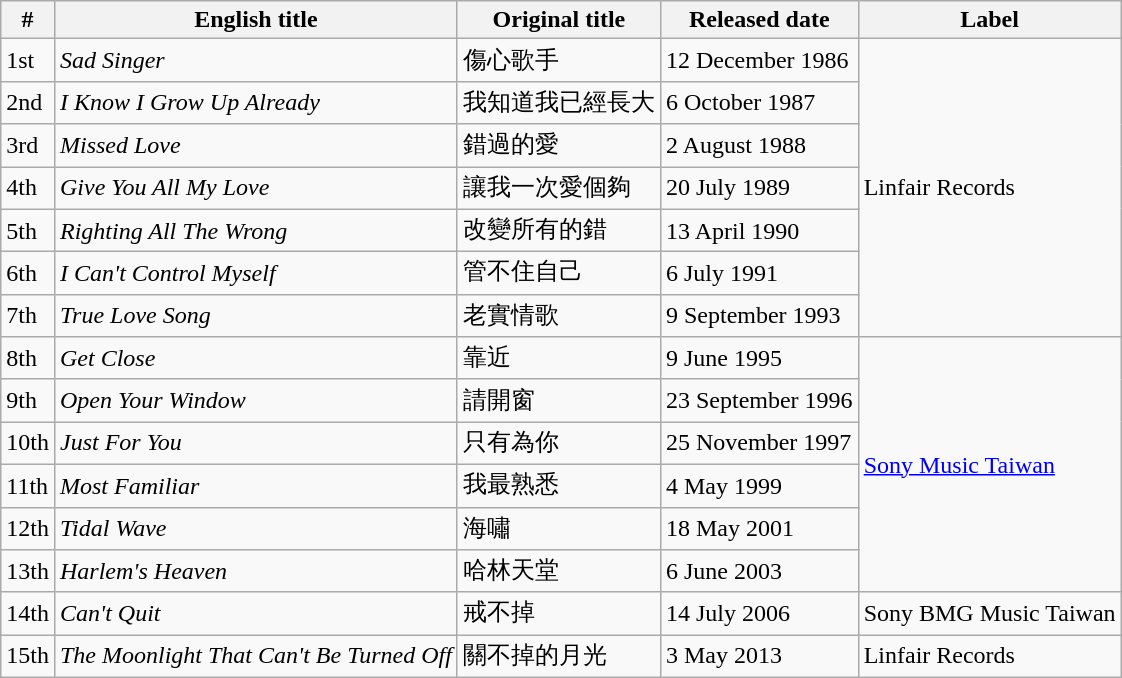<table class="wikitable">
<tr>
<th>#</th>
<th>English title</th>
<th>Original title</th>
<th>Released date</th>
<th>Label</th>
</tr>
<tr>
<td>1st</td>
<td><em>Sad Singer</em></td>
<td>傷心歌手</td>
<td>12 December 1986</td>
<td rowspan="7">Linfair Records</td>
</tr>
<tr>
<td>2nd</td>
<td><em>I Know I Grow Up Already</em></td>
<td>我知道我已經長大</td>
<td>6 October 1987</td>
</tr>
<tr>
<td>3rd</td>
<td><em>Missed Love</em></td>
<td>錯過的愛</td>
<td>2 August 1988</td>
</tr>
<tr>
<td>4th</td>
<td><em>Give You All My Love</em></td>
<td>讓我一次愛個夠</td>
<td>20 July 1989</td>
</tr>
<tr>
<td>5th</td>
<td><em>Righting All The Wrong</em></td>
<td>改變所有的錯</td>
<td>13 April 1990</td>
</tr>
<tr>
<td>6th</td>
<td><em>I Can't Control Myself</em></td>
<td>管不住自己</td>
<td>6 July 1991</td>
</tr>
<tr>
<td>7th</td>
<td><em>True Love Song</em></td>
<td>老實情歌</td>
<td>9 September 1993</td>
</tr>
<tr>
<td>8th</td>
<td><em>Get Close</em></td>
<td>靠近</td>
<td>9 June 1995</td>
<td rowspan="6"><a href='#'>Sony Music Taiwan</a></td>
</tr>
<tr>
<td>9th</td>
<td><em>Open Your Window</em></td>
<td>請開窗</td>
<td>23 September 1996</td>
</tr>
<tr>
<td>10th</td>
<td><em>Just For You</em></td>
<td>只有為你</td>
<td>25 November 1997</td>
</tr>
<tr>
<td>11th</td>
<td><em>Most Familiar</em></td>
<td>我最熟悉</td>
<td>4 May 1999</td>
</tr>
<tr>
<td>12th</td>
<td><em>Tidal Wave</em></td>
<td>海嘯</td>
<td>18 May 2001</td>
</tr>
<tr>
<td>13th</td>
<td><em>Harlem's Heaven</em></td>
<td>哈林天堂</td>
<td>6 June 2003</td>
</tr>
<tr>
<td>14th</td>
<td><em>Can't Quit</em></td>
<td>戒不掉</td>
<td>14 July 2006</td>
<td>Sony BMG Music Taiwan</td>
</tr>
<tr>
<td>15th</td>
<td><em>The Moonlight That Can't Be Turned Off</em></td>
<td>關不掉的月光</td>
<td>3 May 2013</td>
<td>Linfair Records</td>
</tr>
</table>
